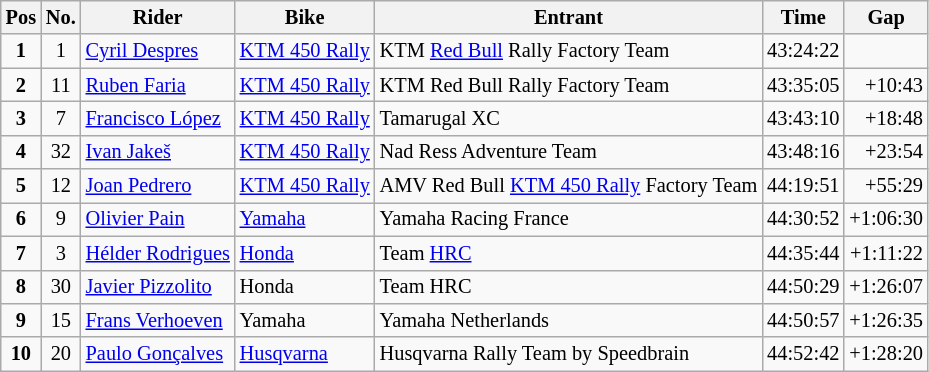<table class="wikitable" style="font-size:85%;">
<tr>
<th>Pos</th>
<th>No.</th>
<th>Rider</th>
<th>Bike</th>
<th>Entrant</th>
<th>Time</th>
<th>Gap</th>
</tr>
<tr>
<td align=center><strong>1</strong></td>
<td align=center>1</td>
<td> <a href='#'>Cyril Despres</a></td>
<td><a href='#'>KTM 450 Rally</a></td>
<td>KTM <a href='#'>Red Bull</a> Rally Factory Team</td>
<td>43:24:22</td>
<td></td>
</tr>
<tr>
<td align=center><strong>2</strong></td>
<td align=center>11</td>
<td> <a href='#'>Ruben Faria</a></td>
<td><a href='#'>KTM 450 Rally</a></td>
<td>KTM Red Bull Rally Factory Team</td>
<td>43:35:05</td>
<td align=right>+10:43</td>
</tr>
<tr>
<td align=center><strong>3</strong></td>
<td align=center>7</td>
<td> <a href='#'>Francisco López</a></td>
<td><a href='#'>KTM 450 Rally</a></td>
<td>Tamarugal XC</td>
<td>43:43:10</td>
<td align=right>+18:48</td>
</tr>
<tr>
<td align=center><strong>4</strong></td>
<td align=center>32</td>
<td> <a href='#'>Ivan Jakeš</a></td>
<td><a href='#'>KTM 450 Rally</a></td>
<td>Nad Ress Adventure Team</td>
<td>43:48:16</td>
<td align=right>+23:54</td>
</tr>
<tr>
<td align=center><strong>5</strong></td>
<td align=center>12</td>
<td> <a href='#'>Joan Pedrero</a></td>
<td><a href='#'>KTM 450 Rally</a></td>
<td>AMV Red Bull <a href='#'>KTM 450 Rally</a> Factory Team</td>
<td>44:19:51</td>
<td align=right>+55:29</td>
</tr>
<tr>
<td align=center><strong>6</strong></td>
<td align=center>9</td>
<td> <a href='#'>Olivier Pain</a></td>
<td><a href='#'>Yamaha</a></td>
<td>Yamaha Racing France</td>
<td>44:30:52</td>
<td align=right>+1:06:30</td>
</tr>
<tr>
<td align=center><strong>7</strong></td>
<td align=center>3</td>
<td> <a href='#'>Hélder Rodrigues</a></td>
<td><a href='#'>Honda</a></td>
<td>Team <a href='#'>HRC</a></td>
<td>44:35:44</td>
<td align=right>+1:11:22</td>
</tr>
<tr>
<td align=center><strong>8</strong></td>
<td align=center>30</td>
<td> <a href='#'>Javier Pizzolito</a></td>
<td>Honda</td>
<td>Team HRC</td>
<td>44:50:29</td>
<td align=right>+1:26:07</td>
</tr>
<tr>
<td align=center><strong>9</strong></td>
<td align=center>15</td>
<td> <a href='#'>Frans Verhoeven</a></td>
<td>Yamaha</td>
<td>Yamaha Netherlands</td>
<td>44:50:57</td>
<td align=right>+1:26:35</td>
</tr>
<tr>
<td align=center><strong>10</strong></td>
<td align=center>20</td>
<td> <a href='#'>Paulo Gonçalves</a></td>
<td><a href='#'>Husqvarna</a></td>
<td>Husqvarna Rally Team by Speedbrain</td>
<td>44:52:42</td>
<td align=right>+1:28:20</td>
</tr>
</table>
